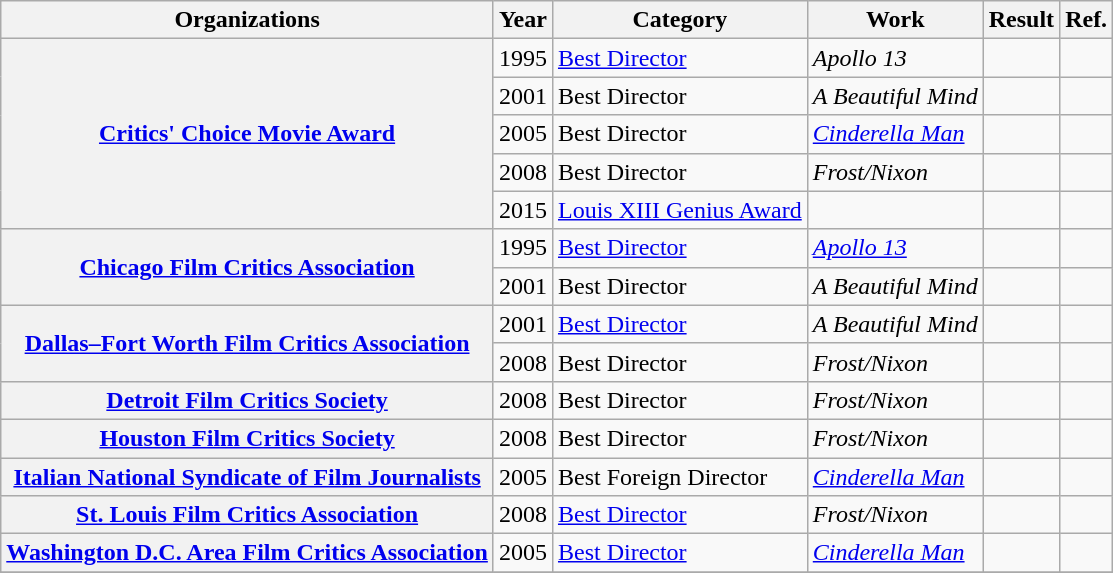<table class="wikitable sortable plainrowheaders">
<tr>
<th>Organizations</th>
<th>Year</th>
<th>Category</th>
<th>Work</th>
<th>Result</th>
<th class="unsortable">Ref.</th>
</tr>
<tr>
<th rowspan="5" scope="row"><a href='#'>Critics' Choice Movie Award</a></th>
<td rowspan="1" style="text-align:center;">1995</td>
<td><a href='#'>Best Director</a></td>
<td rowspan="1"><em>Apollo 13</em></td>
<td></td>
<td style="text-align:center;"></td>
</tr>
<tr>
<td rowspan="1" style="text-align:center;">2001</td>
<td rowspan="1">Best Director</td>
<td rowspan="1"><em>A Beautiful Mind</em></td>
<td></td>
<td style="text-align:center;"></td>
</tr>
<tr>
<td rowspan="1" style="text-align:center;">2005</td>
<td>Best Director</td>
<td rowspan="1"><em><a href='#'>Cinderella Man</a></em></td>
<td></td>
<td style="text-align:center;"></td>
</tr>
<tr>
<td rowspan="1" style="text-align:center;">2008</td>
<td rowspan="1">Best Director</td>
<td rowspan="1"><em>Frost/Nixon</em></td>
<td></td>
<td style="text-align:center;"></td>
</tr>
<tr>
<td style="text-align:center;">2015</td>
<td><a href='#'>Louis XIII Genius Award</a></td>
<td></td>
<td></td>
<td style="text-align:center;"></td>
</tr>
<tr>
<th rowspan="2" scope="row"><a href='#'>Chicago Film Critics Association</a></th>
<td>1995</td>
<td><a href='#'>Best Director</a></td>
<td><em><a href='#'>Apollo 13</a></em></td>
<td></td>
<td style="text-align:center;"></td>
</tr>
<tr>
<td>2001</td>
<td>Best Director</td>
<td><em>A Beautiful Mind</em></td>
<td></td>
<td style="text-align:center;"></td>
</tr>
<tr>
<th rowspan="2" scope="row"><a href='#'>Dallas–Fort Worth Film Critics Association</a></th>
<td>2001</td>
<td><a href='#'>Best Director</a></td>
<td><em>A Beautiful Mind</em></td>
<td></td>
<td style="text-align:center;"></td>
</tr>
<tr>
<td>2008</td>
<td>Best Director</td>
<td><em>Frost/Nixon</em></td>
<td></td>
<td style="text-align:center;"></td>
</tr>
<tr>
<th rowspan="1" scope="row"><a href='#'>Detroit Film Critics Society</a></th>
<td>2008</td>
<td>Best Director</td>
<td><em>Frost/Nixon</em></td>
<td></td>
<td style="text-align:center;"></td>
</tr>
<tr>
<th rowspan="1" scope="row"><a href='#'>Houston Film Critics Society</a></th>
<td>2008</td>
<td>Best Director</td>
<td><em>Frost/Nixon</em></td>
<td></td>
<td style="text-align:center;"></td>
</tr>
<tr>
<th rowspan="1" scope="row"><a href='#'>Italian National Syndicate of Film Journalists</a></th>
<td>2005</td>
<td>Best Foreign Director</td>
<td><em><a href='#'>Cinderella Man</a></em></td>
<td></td>
<td style="text-align:center;"></td>
</tr>
<tr>
<th rowspan="1" scope="row"><a href='#'>St. Louis Film Critics Association</a></th>
<td>2008</td>
<td><a href='#'>Best Director</a></td>
<td><em>Frost/Nixon</em></td>
<td></td>
<td style="text-align:center;"></td>
</tr>
<tr>
<th rowspan="1" scope="row"><a href='#'>Washington D.C. Area Film Critics Association</a></th>
<td>2005</td>
<td><a href='#'>Best Director</a></td>
<td><em><a href='#'>Cinderella Man</a></em></td>
<td></td>
<td style="text-align:center;"></td>
</tr>
<tr>
</tr>
</table>
